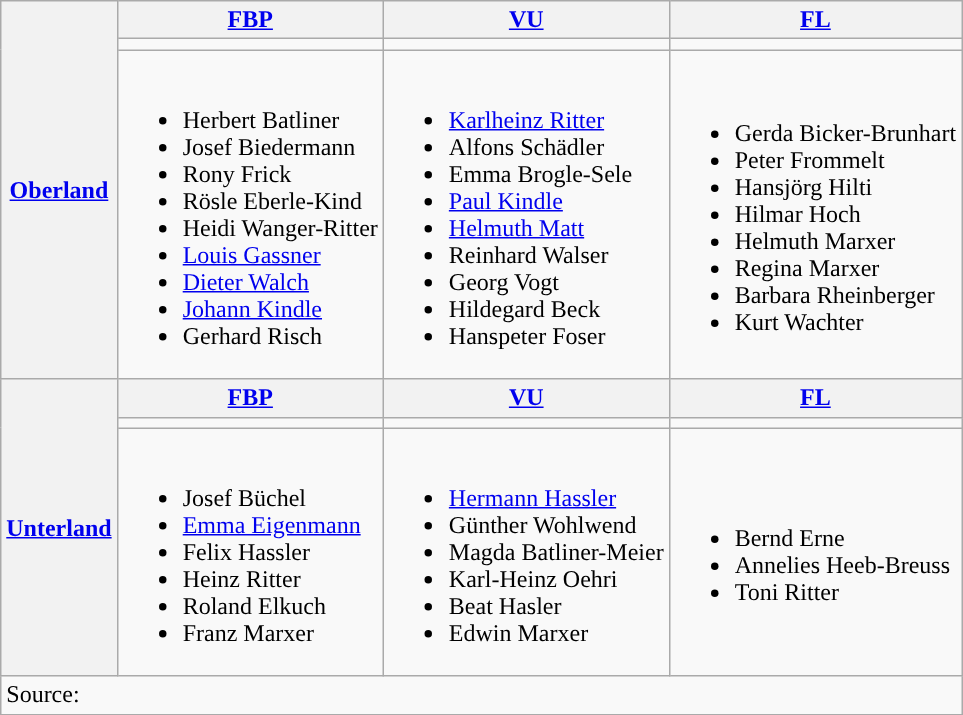<table class="wikitable">
<tr>
<th rowspan="3"><a href='#'>Oberland</a></th>
<th><a href='#'>FBP</a></th>
<th><a href='#'>VU</a></th>
<th><a href='#'>FL</a></th>
</tr>
<tr>
<td></td>
<td></td>
<td></td>
</tr>
<tr>
<td><br><ul><li>Herbert Batliner</li><li>Josef Biedermann</li><li>Rony Frick</li><li>Rösle Eberle-Kind</li><li>Heidi Wanger-Ritter</li><li><a href='#'>Louis Gassner</a></li><li><a href='#'>Dieter Walch</a></li><li><a href='#'>Johann Kindle</a></li><li>Gerhard Risch</li></ul></td>
<td><br><ul><li><a href='#'>Karlheinz Ritter</a></li><li>Alfons Schädler</li><li>Emma Brogle-Sele</li><li><a href='#'>Paul Kindle</a></li><li><a href='#'>Helmuth Matt</a></li><li>Reinhard Walser</li><li>Georg Vogt</li><li>Hildegard Beck</li><li>Hanspeter Foser</li></ul></td>
<td><br><ul><li>Gerda Bicker-Brunhart</li><li>Peter Frommelt</li><li>Hansjörg Hilti</li><li>Hilmar Hoch</li><li>Helmuth Marxer</li><li>Regina Marxer</li><li>Barbara Rheinberger</li><li>Kurt Wachter</li></ul></td>
</tr>
<tr>
<th rowspan="3"><a href='#'>Unterland</a></th>
<th><a href='#'>FBP</a></th>
<th><a href='#'>VU</a></th>
<th><a href='#'>FL</a></th>
</tr>
<tr>
<td></td>
<td></td>
<td></td>
</tr>
<tr>
<td><br><ul><li>Josef Büchel</li><li><a href='#'>Emma Eigenmann</a></li><li>Felix Hassler</li><li>Heinz Ritter</li><li>Roland Elkuch</li><li>Franz Marxer</li></ul></td>
<td><br><ul><li><a href='#'>Hermann Hassler</a></li><li>Günther Wohlwend</li><li>Magda Batliner-Meier</li><li>Karl-Heinz Oehri</li><li>Beat Hasler</li><li>Edwin Marxer</li></ul></td>
<td><br><ul><li>Bernd Erne</li><li>Annelies Heeb-Breuss</li><li>Toni Ritter</li></ul></td>
</tr>
<tr>
<td colspan="4">Source: </td>
</tr>
</table>
